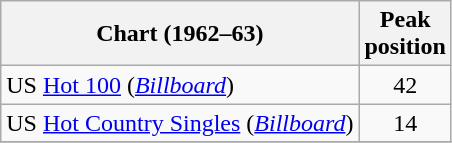<table class="wikitable sortable">
<tr>
<th align="left">Chart (1962–63)</th>
<th align="center">Peak<br>position</th>
</tr>
<tr>
<td align="left">US <a href='#'>Hot 100</a> (<em><a href='#'>Billboard</a></em>)</td>
<td align="center">42</td>
</tr>
<tr>
<td align="left">US <a href='#'>Hot Country Singles</a> (<em><a href='#'>Billboard</a></em>)</td>
<td align="center">14</td>
</tr>
<tr>
</tr>
</table>
